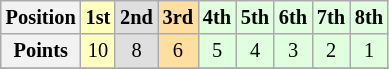<table class="wikitable sortable" style="font-size:85%">
<tr>
<th>Position</th>
<td style="background-color:#ffffbf"><strong>1st</strong></td>
<td style="background-color:#dfdfdf"><strong>2nd</strong></td>
<td style="background-color:#ffdf9f"><strong>3rd</strong></td>
<td style="background-color:#dfffdf"><strong>4th</strong></td>
<td style="background-color:#dfffdf"><strong>5th</strong></td>
<td style="background-color:#dfffdf"><strong>6th</strong></td>
<td style="background-color:#dfffdf"><strong>7th</strong></td>
<td style="background-color:#dfffdf"><strong>8th</strong></td>
</tr>
<tr>
<th>Points</th>
<td style="background-color:#ffffbf" align="center">10</td>
<td style="background-color:#dfdfdf" align="center">8</td>
<td style="background-color:#ffdf9f" align="center">6</td>
<td style="background-color:#dfffdf" align="center">5</td>
<td style="background-color:#dfffdf" align="center">4</td>
<td style="background-color:#dfffdf" align="center">3</td>
<td style="background-color:#dfffdf" align="center">2</td>
<td style="background-color:#dfffdf" align="center">1</td>
</tr>
<tr>
</tr>
</table>
